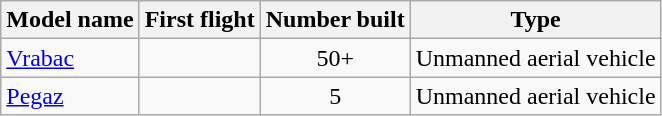<table class="wikitable sortable">
<tr>
<th>Model name</th>
<th>First flight</th>
<th>Number built</th>
<th>Type</th>
</tr>
<tr>
<td align=left><a href='#'>Vrabac</a></td>
<td align=center></td>
<td align=center>50+</td>
<td align=left>Unmanned aerial vehicle</td>
</tr>
<tr>
<td align=left><a href='#'>Pegaz</a></td>
<td align=center></td>
<td align=center>5</td>
<td align=left>Unmanned aerial vehicle</td>
</tr>
</table>
